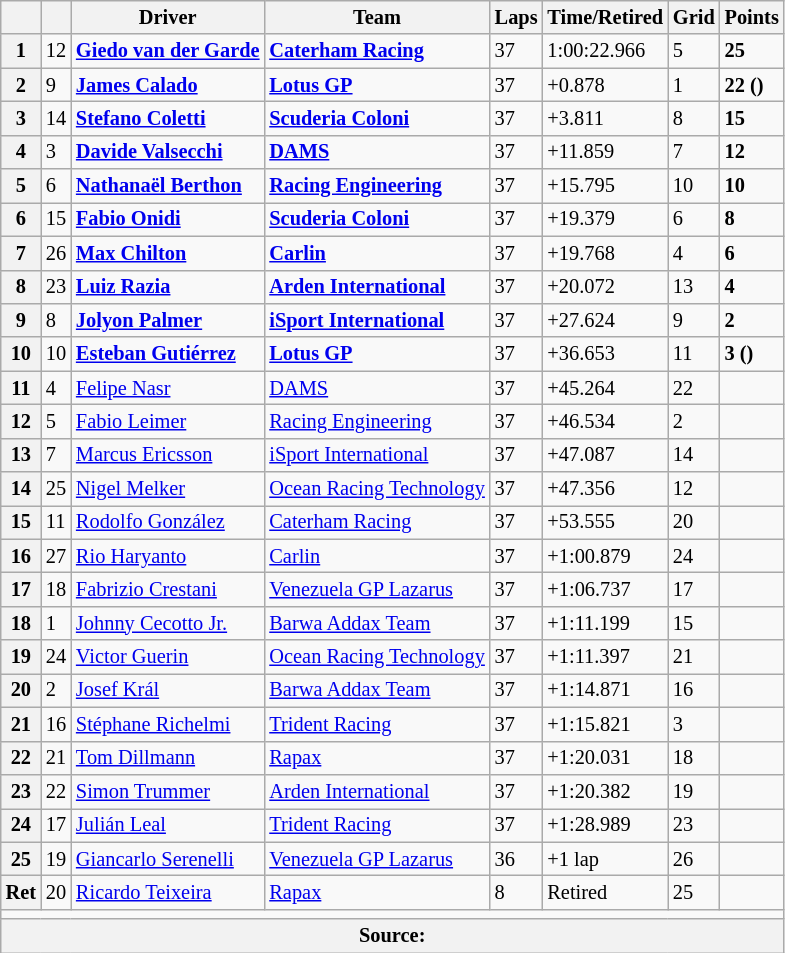<table class="wikitable" style="font-size:85%">
<tr>
<th></th>
<th></th>
<th>Driver</th>
<th>Team</th>
<th>Laps</th>
<th>Time/Retired</th>
<th>Grid</th>
<th>Points</th>
</tr>
<tr>
<th>1</th>
<td>12</td>
<td> <strong><a href='#'>Giedo van der Garde</a></strong></td>
<td><strong><a href='#'>Caterham Racing</a></strong></td>
<td>37</td>
<td>1:00:22.966</td>
<td>5</td>
<td><strong>25</strong></td>
</tr>
<tr>
<th>2</th>
<td>9</td>
<td> <strong><a href='#'>James Calado</a></strong></td>
<td><strong><a href='#'>Lotus GP</a></strong></td>
<td>37</td>
<td>+0.878</td>
<td>1</td>
<td><strong>22 ()</strong></td>
</tr>
<tr>
<th>3</th>
<td>14</td>
<td> <strong><a href='#'>Stefano Coletti</a></strong></td>
<td><strong><a href='#'>Scuderia Coloni</a></strong></td>
<td>37</td>
<td>+3.811</td>
<td>8</td>
<td><strong>15</strong></td>
</tr>
<tr>
<th>4</th>
<td>3</td>
<td> <strong><a href='#'>Davide Valsecchi</a></strong></td>
<td><strong><a href='#'>DAMS</a></strong></td>
<td>37</td>
<td>+11.859</td>
<td>7</td>
<td><strong>12</strong></td>
</tr>
<tr>
<th>5</th>
<td>6</td>
<td> <strong><a href='#'>Nathanaël Berthon</a></strong></td>
<td><strong><a href='#'>Racing Engineering</a></strong></td>
<td>37</td>
<td>+15.795</td>
<td>10</td>
<td><strong>10</strong></td>
</tr>
<tr>
<th>6</th>
<td>15</td>
<td> <strong><a href='#'>Fabio Onidi</a></strong></td>
<td><strong><a href='#'>Scuderia Coloni</a></strong></td>
<td>37</td>
<td>+19.379</td>
<td>6</td>
<td><strong>8</strong></td>
</tr>
<tr>
<th>7</th>
<td>26</td>
<td> <strong><a href='#'>Max Chilton</a></strong></td>
<td><strong><a href='#'>Carlin</a></strong></td>
<td>37</td>
<td>+19.768</td>
<td>4</td>
<td><strong>6</strong></td>
</tr>
<tr>
<th>8</th>
<td>23</td>
<td> <strong><a href='#'>Luiz Razia</a></strong></td>
<td><strong><a href='#'>Arden International</a></strong></td>
<td>37</td>
<td>+20.072</td>
<td>13</td>
<td><strong>4</strong></td>
</tr>
<tr>
<th>9</th>
<td>8</td>
<td> <strong><a href='#'>Jolyon Palmer</a></strong></td>
<td><strong><a href='#'>iSport International</a></strong></td>
<td>37</td>
<td>+27.624</td>
<td>9</td>
<td><strong>2</strong></td>
</tr>
<tr>
<th>10</th>
<td>10</td>
<td> <strong><a href='#'>Esteban Gutiérrez</a></strong></td>
<td><strong><a href='#'>Lotus GP</a></strong></td>
<td>37</td>
<td>+36.653</td>
<td>11</td>
<td><strong>3 ()</strong></td>
</tr>
<tr>
<th>11</th>
<td>4</td>
<td> <a href='#'>Felipe Nasr</a></td>
<td><a href='#'>DAMS</a></td>
<td>37</td>
<td>+45.264</td>
<td>22</td>
<td></td>
</tr>
<tr>
<th>12</th>
<td>5</td>
<td> <a href='#'>Fabio Leimer</a></td>
<td><a href='#'>Racing Engineering</a></td>
<td>37</td>
<td>+46.534</td>
<td>2</td>
<td></td>
</tr>
<tr>
<th>13</th>
<td>7</td>
<td> <a href='#'>Marcus Ericsson</a></td>
<td><a href='#'>iSport International</a></td>
<td>37</td>
<td>+47.087</td>
<td>14</td>
<td></td>
</tr>
<tr>
<th>14</th>
<td>25</td>
<td> <a href='#'>Nigel Melker</a></td>
<td><a href='#'>Ocean Racing Technology</a></td>
<td>37</td>
<td>+47.356</td>
<td>12</td>
<td></td>
</tr>
<tr>
<th>15</th>
<td>11</td>
<td> <a href='#'>Rodolfo González</a></td>
<td><a href='#'>Caterham Racing</a></td>
<td>37</td>
<td>+53.555</td>
<td>20</td>
<td></td>
</tr>
<tr>
<th>16</th>
<td>27</td>
<td> <a href='#'>Rio Haryanto</a></td>
<td><a href='#'>Carlin</a></td>
<td>37</td>
<td>+1:00.879</td>
<td>24</td>
<td></td>
</tr>
<tr>
<th>17</th>
<td>18</td>
<td> <a href='#'>Fabrizio Crestani</a></td>
<td><a href='#'>Venezuela GP Lazarus</a></td>
<td>37</td>
<td>+1:06.737</td>
<td>17</td>
<td></td>
</tr>
<tr>
<th>18</th>
<td>1</td>
<td> <a href='#'>Johnny Cecotto Jr.</a></td>
<td><a href='#'>Barwa Addax Team</a></td>
<td>37</td>
<td>+1:11.199</td>
<td>15</td>
<td></td>
</tr>
<tr>
<th>19</th>
<td>24</td>
<td> <a href='#'>Victor Guerin</a></td>
<td><a href='#'>Ocean Racing Technology</a></td>
<td>37</td>
<td>+1:11.397</td>
<td>21</td>
<td></td>
</tr>
<tr>
<th>20</th>
<td>2</td>
<td> <a href='#'>Josef Král</a></td>
<td><a href='#'>Barwa Addax Team</a></td>
<td>37</td>
<td>+1:14.871</td>
<td>16</td>
<td></td>
</tr>
<tr>
<th>21</th>
<td>16</td>
<td> <a href='#'>Stéphane Richelmi</a></td>
<td><a href='#'>Trident Racing</a></td>
<td>37</td>
<td>+1:15.821</td>
<td>3</td>
<td></td>
</tr>
<tr>
<th>22</th>
<td>21</td>
<td> <a href='#'>Tom Dillmann</a></td>
<td><a href='#'>Rapax</a></td>
<td>37</td>
<td>+1:20.031</td>
<td>18</td>
<td></td>
</tr>
<tr>
<th>23</th>
<td>22</td>
<td> <a href='#'>Simon Trummer</a></td>
<td><a href='#'>Arden International</a></td>
<td>37</td>
<td>+1:20.382</td>
<td>19</td>
<td></td>
</tr>
<tr>
<th>24</th>
<td>17</td>
<td> <a href='#'>Julián Leal</a></td>
<td><a href='#'>Trident Racing</a></td>
<td>37</td>
<td>+1:28.989</td>
<td>23</td>
<td></td>
</tr>
<tr>
<th>25</th>
<td>19</td>
<td> <a href='#'>Giancarlo Serenelli</a></td>
<td><a href='#'>Venezuela GP Lazarus</a></td>
<td>36</td>
<td>+1 lap</td>
<td>26</td>
<td></td>
</tr>
<tr>
<th>Ret</th>
<td>20</td>
<td> <a href='#'>Ricardo Teixeira</a></td>
<td><a href='#'>Rapax</a></td>
<td>8</td>
<td>Retired</td>
<td>25</td>
<td></td>
</tr>
<tr>
<td colspan=8></td>
</tr>
<tr>
<th colspan=9>Source:</th>
</tr>
</table>
